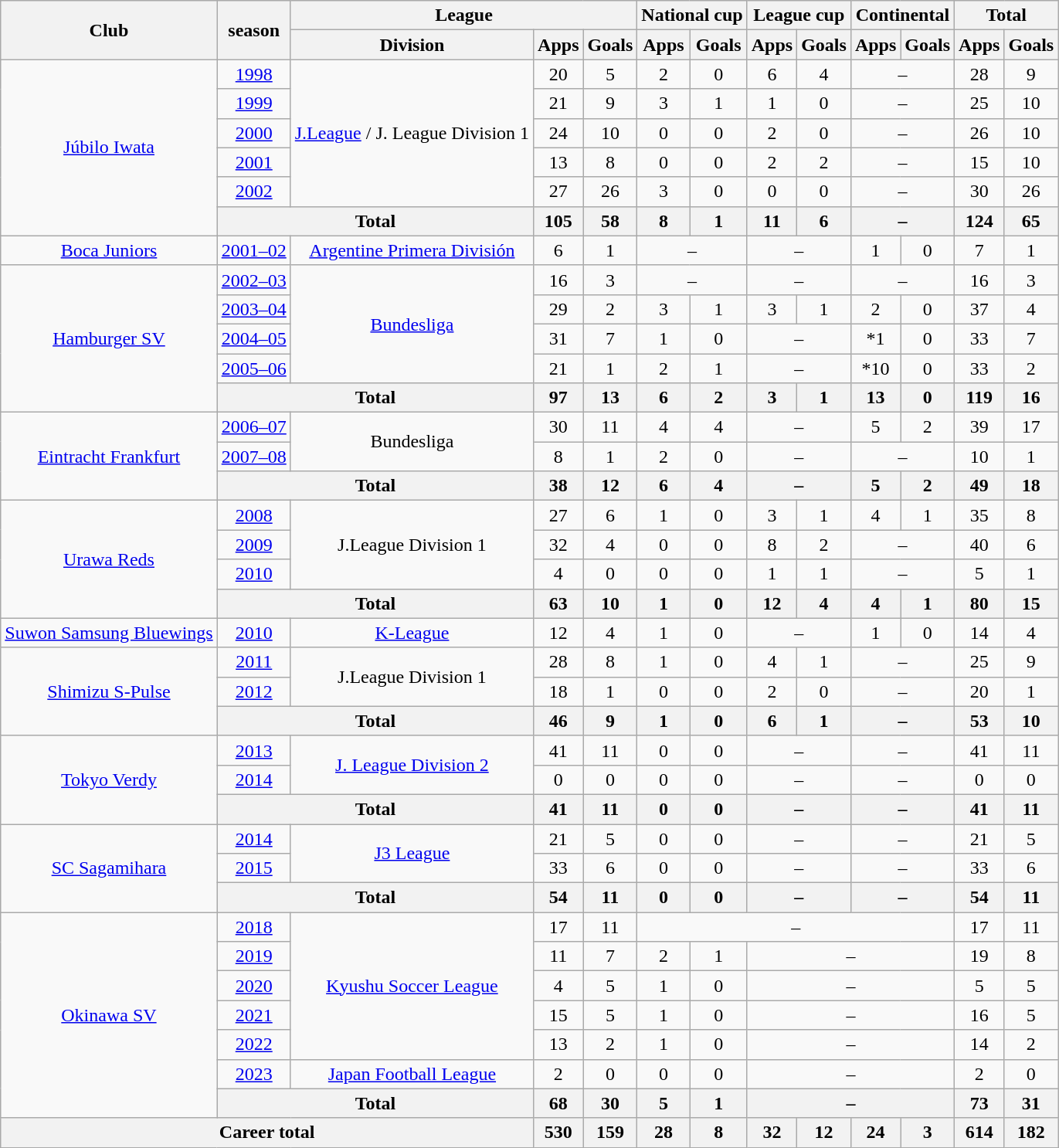<table class="wikitable" style="text-align:center">
<tr>
<th rowspan="2">Club</th>
<th rowspan="2">season</th>
<th Colspan="3">League</th>
<th Colspan="2">National cup</th>
<th Colspan="2">League cup</th>
<th Colspan="2">Continental</th>
<th Colspan="2">Total</th>
</tr>
<tr>
<th>Division</th>
<th>Apps</th>
<th>Goals</th>
<th>Apps</th>
<th>Goals</th>
<th>Apps</th>
<th>Goals</th>
<th>Apps</th>
<th>Goals</th>
<th>Apps</th>
<th>Goals</th>
</tr>
<tr>
<td rowspan="6"><a href='#'>Júbilo Iwata</a></td>
<td><a href='#'>1998</a></td>
<td rowspan="5"><a href='#'>J.League</a> / J. League Division 1</td>
<td>20</td>
<td>5</td>
<td>2</td>
<td>0</td>
<td>6</td>
<td>4</td>
<td colspan="2">–</td>
<td>28</td>
<td>9</td>
</tr>
<tr>
<td><a href='#'>1999</a></td>
<td>21</td>
<td>9</td>
<td>3</td>
<td>1</td>
<td>1</td>
<td>0</td>
<td colspan="2">–</td>
<td>25</td>
<td>10</td>
</tr>
<tr>
<td><a href='#'>2000</a></td>
<td>24</td>
<td>10</td>
<td>0</td>
<td>0</td>
<td>2</td>
<td>0</td>
<td colspan="2">–</td>
<td>26</td>
<td>10</td>
</tr>
<tr>
<td><a href='#'>2001</a></td>
<td>13</td>
<td>8</td>
<td>0</td>
<td>0</td>
<td>2</td>
<td>2</td>
<td colspan="2">–</td>
<td>15</td>
<td>10</td>
</tr>
<tr>
<td><a href='#'>2002</a></td>
<td>27</td>
<td>26</td>
<td>3</td>
<td>0</td>
<td>0</td>
<td>0</td>
<td colspan="2">–</td>
<td>30</td>
<td>26</td>
</tr>
<tr>
<th colspan="2">Total</th>
<th>105</th>
<th>58</th>
<th>8</th>
<th>1</th>
<th>11</th>
<th>6</th>
<th colspan="2">–</th>
<th>124</th>
<th>65</th>
</tr>
<tr>
<td><a href='#'>Boca Juniors</a></td>
<td><a href='#'>2001–02</a></td>
<td><a href='#'>Argentine Primera División</a></td>
<td>6</td>
<td>1</td>
<td colspan="2">–</td>
<td colspan="2">–</td>
<td>1</td>
<td>0</td>
<td>7</td>
<td>1</td>
</tr>
<tr>
<td rowspan="5"><a href='#'>Hamburger SV</a></td>
<td><a href='#'>2002–03</a></td>
<td rowspan="4"><a href='#'>Bundesliga</a></td>
<td>16</td>
<td>3</td>
<td colspan="2">–</td>
<td colspan="2">–</td>
<td colspan="2">–</td>
<td>16</td>
<td>3</td>
</tr>
<tr>
<td><a href='#'>2003–04</a></td>
<td>29</td>
<td>2</td>
<td>3</td>
<td>1</td>
<td>3</td>
<td>1</td>
<td>2</td>
<td>0</td>
<td>37</td>
<td>4</td>
</tr>
<tr>
<td><a href='#'>2004–05</a></td>
<td>31</td>
<td>7</td>
<td>1</td>
<td>0</td>
<td colspan="2">–</td>
<td>*1</td>
<td>0</td>
<td>33</td>
<td>7</td>
</tr>
<tr>
<td><a href='#'>2005–06</a></td>
<td>21</td>
<td>1</td>
<td>2</td>
<td>1</td>
<td colspan="2">–</td>
<td>*10</td>
<td>0</td>
<td>33</td>
<td>2</td>
</tr>
<tr>
<th colspan="2">Total</th>
<th>97</th>
<th>13</th>
<th>6</th>
<th>2</th>
<th>3</th>
<th>1</th>
<th>13</th>
<th>0</th>
<th>119</th>
<th>16</th>
</tr>
<tr>
<td rowspan="3"><a href='#'>Eintracht Frankfurt</a></td>
<td><a href='#'>2006–07</a></td>
<td rowspan="2">Bundesliga</td>
<td>30</td>
<td>11</td>
<td>4</td>
<td>4</td>
<td colspan="2">–</td>
<td>5</td>
<td>2</td>
<td>39</td>
<td>17</td>
</tr>
<tr>
<td><a href='#'>2007–08</a></td>
<td>8</td>
<td>1</td>
<td>2</td>
<td>0</td>
<td colspan="2">–</td>
<td colspan="2">–</td>
<td>10</td>
<td>1</td>
</tr>
<tr>
<th colspan="2">Total</th>
<th>38</th>
<th>12</th>
<th>6</th>
<th>4</th>
<th colspan="2">–</th>
<th>5</th>
<th>2</th>
<th>49</th>
<th>18</th>
</tr>
<tr>
<td rowspan="4"><a href='#'>Urawa Reds</a></td>
<td><a href='#'>2008</a></td>
<td rowspan="3">J.League Division 1</td>
<td>27</td>
<td>6</td>
<td>1</td>
<td>0</td>
<td>3</td>
<td>1</td>
<td>4</td>
<td>1</td>
<td>35</td>
<td>8</td>
</tr>
<tr>
<td><a href='#'>2009</a></td>
<td>32</td>
<td>4</td>
<td>0</td>
<td>0</td>
<td>8</td>
<td>2</td>
<td colspan="2">–</td>
<td>40</td>
<td>6</td>
</tr>
<tr>
<td><a href='#'>2010</a></td>
<td>4</td>
<td>0</td>
<td>0</td>
<td>0</td>
<td>1</td>
<td>1</td>
<td colspan="2">–</td>
<td>5</td>
<td>1</td>
</tr>
<tr>
<th colspan="2">Total</th>
<th>63</th>
<th>10</th>
<th>1</th>
<th>0</th>
<th>12</th>
<th>4</th>
<th>4</th>
<th>1</th>
<th>80</th>
<th>15</th>
</tr>
<tr>
<td><a href='#'>Suwon Samsung Bluewings</a></td>
<td><a href='#'>2010</a></td>
<td><a href='#'>K-League</a></td>
<td>12</td>
<td>4</td>
<td>1</td>
<td>0</td>
<td colspan="2">–</td>
<td>1</td>
<td>0</td>
<td>14</td>
<td>4</td>
</tr>
<tr>
<td rowspan="3"><a href='#'>Shimizu S-Pulse</a></td>
<td><a href='#'>2011</a></td>
<td rowspan="2">J.League Division 1</td>
<td>28</td>
<td>8</td>
<td>1</td>
<td>0</td>
<td>4</td>
<td>1</td>
<td colspan="2">–</td>
<td>25</td>
<td>9</td>
</tr>
<tr>
<td><a href='#'>2012</a></td>
<td>18</td>
<td>1</td>
<td>0</td>
<td>0</td>
<td>2</td>
<td>0</td>
<td colspan="2">–</td>
<td>20</td>
<td>1</td>
</tr>
<tr>
<th colspan="2">Total</th>
<th>46</th>
<th>9</th>
<th>1</th>
<th>0</th>
<th>6</th>
<th>1</th>
<th colspan="2">–</th>
<th>53</th>
<th>10</th>
</tr>
<tr>
<td rowspan="3"><a href='#'>Tokyo Verdy</a></td>
<td><a href='#'>2013</a></td>
<td rowspan="2"><a href='#'>J. League Division 2</a></td>
<td>41</td>
<td>11</td>
<td>0</td>
<td>0</td>
<td colspan="2">–</td>
<td colspan="2">–</td>
<td>41</td>
<td>11</td>
</tr>
<tr>
<td><a href='#'>2014</a></td>
<td>0</td>
<td>0</td>
<td>0</td>
<td>0</td>
<td colspan="2">–</td>
<td colspan="2">–</td>
<td>0</td>
<td>0</td>
</tr>
<tr>
<th colspan="2">Total</th>
<th>41</th>
<th>11</th>
<th>0</th>
<th>0</th>
<th colspan="2">–</th>
<th colspan="2">–</th>
<th>41</th>
<th>11</th>
</tr>
<tr>
<td rowspan="3"><a href='#'>SC Sagamihara</a></td>
<td><a href='#'>2014</a></td>
<td rowspan="2"><a href='#'>J3 League</a></td>
<td>21</td>
<td>5</td>
<td>0</td>
<td>0</td>
<td colspan="2">–</td>
<td colspan="2">–</td>
<td>21</td>
<td>5</td>
</tr>
<tr>
<td><a href='#'>2015</a></td>
<td>33</td>
<td>6</td>
<td>0</td>
<td>0</td>
<td colspan="2">–</td>
<td colspan="2">–</td>
<td>33</td>
<td>6</td>
</tr>
<tr>
<th colspan="2">Total</th>
<th>54</th>
<th>11</th>
<th>0</th>
<th>0</th>
<th colspan="2">–</th>
<th colspan="2">–</th>
<th>54</th>
<th>11</th>
</tr>
<tr>
<td rowspan="7"><a href='#'>Okinawa SV</a></td>
<td><a href='#'>2018</a></td>
<td rowspan="5"><a href='#'>Kyushu Soccer League</a></td>
<td>17</td>
<td>11</td>
<td colspan="6">–</td>
<td>17</td>
<td>11</td>
</tr>
<tr>
<td><a href='#'>2019</a></td>
<td>11</td>
<td>7</td>
<td>2</td>
<td>1</td>
<td colspan="4">–</td>
<td>19</td>
<td>8</td>
</tr>
<tr>
<td><a href='#'>2020</a></td>
<td>4</td>
<td>5</td>
<td>1</td>
<td>0</td>
<td colspan="4">–</td>
<td>5</td>
<td>5</td>
</tr>
<tr>
<td><a href='#'>2021</a></td>
<td>15</td>
<td>5</td>
<td>1</td>
<td>0</td>
<td colspan="4">–</td>
<td>16</td>
<td>5</td>
</tr>
<tr>
<td><a href='#'>2022</a></td>
<td>13</td>
<td>2</td>
<td>1</td>
<td>0</td>
<td colspan="4">–</td>
<td>14</td>
<td>2</td>
</tr>
<tr>
<td><a href='#'>2023</a></td>
<td><a href='#'>Japan Football League</a></td>
<td>2</td>
<td>0</td>
<td>0</td>
<td>0</td>
<td colspan="4">–</td>
<td>2</td>
<td>0</td>
</tr>
<tr>
<th colspan="2">Total</th>
<th>68</th>
<th>30</th>
<th>5</th>
<th>1</th>
<th colspan="4">–</th>
<th>73</th>
<th>31</th>
</tr>
<tr>
<th colspan="3">Career total</th>
<th>530</th>
<th>159</th>
<th>28</th>
<th>8</th>
<th>32</th>
<th>12</th>
<th>24</th>
<th>3</th>
<th>614</th>
<th>182</th>
</tr>
</table>
